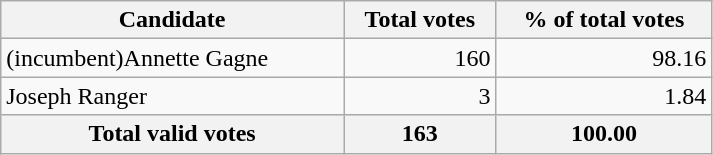<table class="wikitable" width="475">
<tr>
<th align="left">Candidate</th>
<th align="right">Total votes</th>
<th align="right">% of total votes</th>
</tr>
<tr>
<td align="left">(incumbent)Annette Gagne</td>
<td align="right">160</td>
<td align="right">98.16</td>
</tr>
<tr>
<td align="left">Joseph Ranger</td>
<td align="right">3</td>
<td align="right">1.84</td>
</tr>
<tr bgcolor="#EEEEEE">
<th align="left">Total valid votes</th>
<th align="right"><strong>163</strong></th>
<th align="right"><strong>100.00</strong></th>
</tr>
</table>
